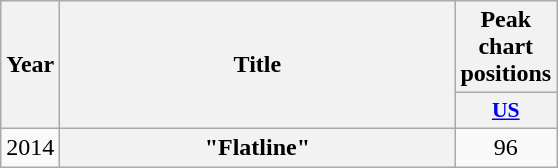<table class="wikitable plainrowheaders" style="text-align:center;">
<tr>
<th scope="col" rowspan="2">Year</th>
<th scope="col" rowspan="2" style="width:16em;">Title</th>
<th scope="col" colspan="1">Peak chart positions</th>
</tr>
<tr>
<th scope="col" style="width:3em;font-size:90%;"><a href='#'>US</a></th>
</tr>
<tr>
<td rowspan="1">2014</td>
<th scope="row">"Flatline"</th>
<td>96</td>
</tr>
</table>
